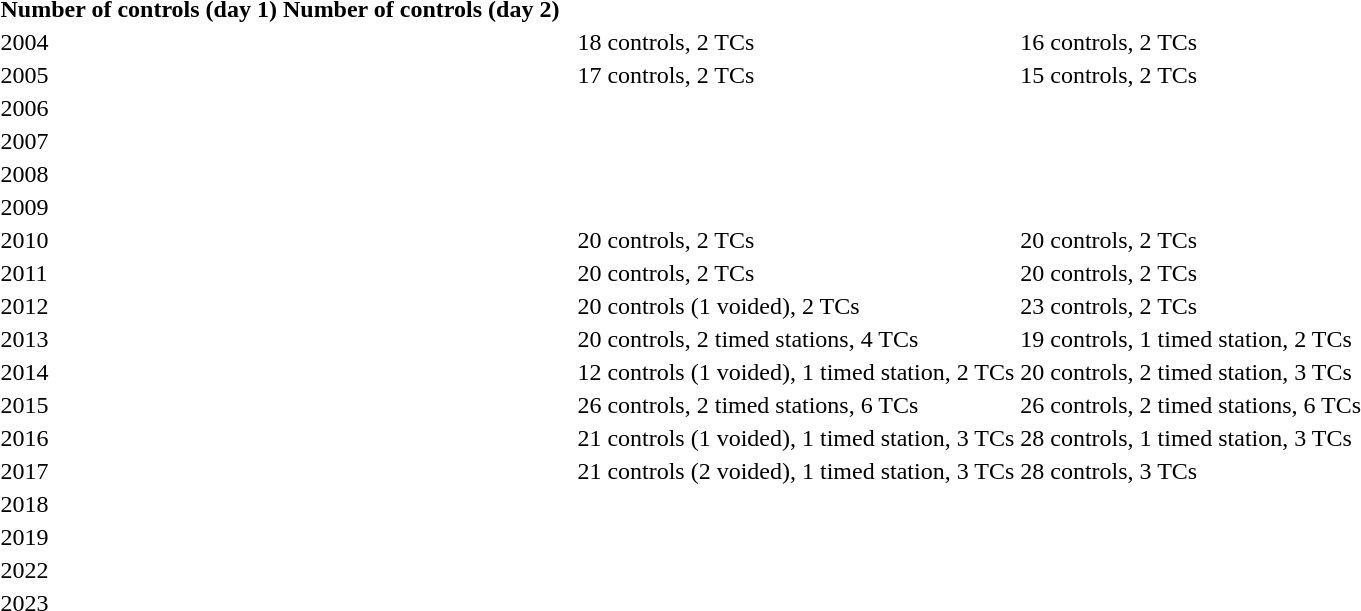<table>
<tr>
<th>Number of controls (day 1)</th>
<th>Number of controls (day 2)</th>
</tr>
<tr>
<td>2004</td>
<td></td>
<td></td>
<td></td>
<td>18 controls, 2 TCs</td>
<td>16 controls, 2 TCs</td>
</tr>
<tr>
<td>2005</td>
<td></td>
<td></td>
<td></td>
<td>17 controls, 2 TCs</td>
<td>15 controls, 2 TCs</td>
</tr>
<tr>
<td>2006</td>
<td></td>
<td></td>
<td></td>
<td></td>
<td></td>
</tr>
<tr>
<td>2007</td>
<td></td>
<td></td>
<td></td>
<td></td>
<td></td>
</tr>
<tr>
<td>2008</td>
<td></td>
<td></td>
<td></td>
<td></td>
<td></td>
</tr>
<tr>
<td>2009</td>
<td></td>
<td></td>
<td></td>
<td></td>
<td></td>
</tr>
<tr>
<td>2010</td>
<td></td>
<td></td>
<td></td>
<td>20 controls, 2 TCs</td>
<td>20 controls, 2 TCs</td>
</tr>
<tr>
<td>2011</td>
<td></td>
<td></td>
<td></td>
<td>20 controls, 2 TCs</td>
<td>20 controls, 2 TCs</td>
</tr>
<tr>
<td>2012</td>
<td></td>
<td></td>
<td></td>
<td>20 controls (1 voided), 2 TCs</td>
<td>23 controls, 2 TCs</td>
</tr>
<tr>
<td>2013</td>
<td></td>
<td></td>
<td></td>
<td>20 controls, 2 timed stations, 4 TCs</td>
<td>19 controls, 1 timed station, 2 TCs</td>
</tr>
<tr>
<td>2014</td>
<td></td>
<td></td>
<td></td>
<td>12 controls (1 voided), 1 timed station, 2 TCs</td>
<td>20 controls, 2 timed station, 3 TCs</td>
</tr>
<tr>
<td>2015</td>
<td></td>
<td></td>
<td></td>
<td>26 controls, 2 timed stations, 6 TCs</td>
<td>26 controls, 2 timed stations, 6 TCs</td>
</tr>
<tr>
<td>2016</td>
<td></td>
<td></td>
<td></td>
<td>21 controls (1 voided), 1 timed station, 3 TCs</td>
<td>28 controls, 1 timed station, 3 TCs</td>
</tr>
<tr>
<td>2017</td>
<td></td>
<td></td>
<td></td>
<td>21 controls (2 voided), 1 timed station, 3 TCs</td>
<td>28 controls, 3 TCs </td>
</tr>
<tr>
<td>2018</td>
<td></td>
<td></td>
<td></td>
<td></td>
</tr>
<tr>
<td>2019</td>
<td></td>
<td></td>
<td></td>
<td></td>
</tr>
<tr>
<td>2022</td>
<td></td>
<td></td>
<td></td>
<td></td>
</tr>
<tr>
<td>2023</td>
<td></td>
<td></td>
<td></td>
<td></td>
</tr>
</table>
